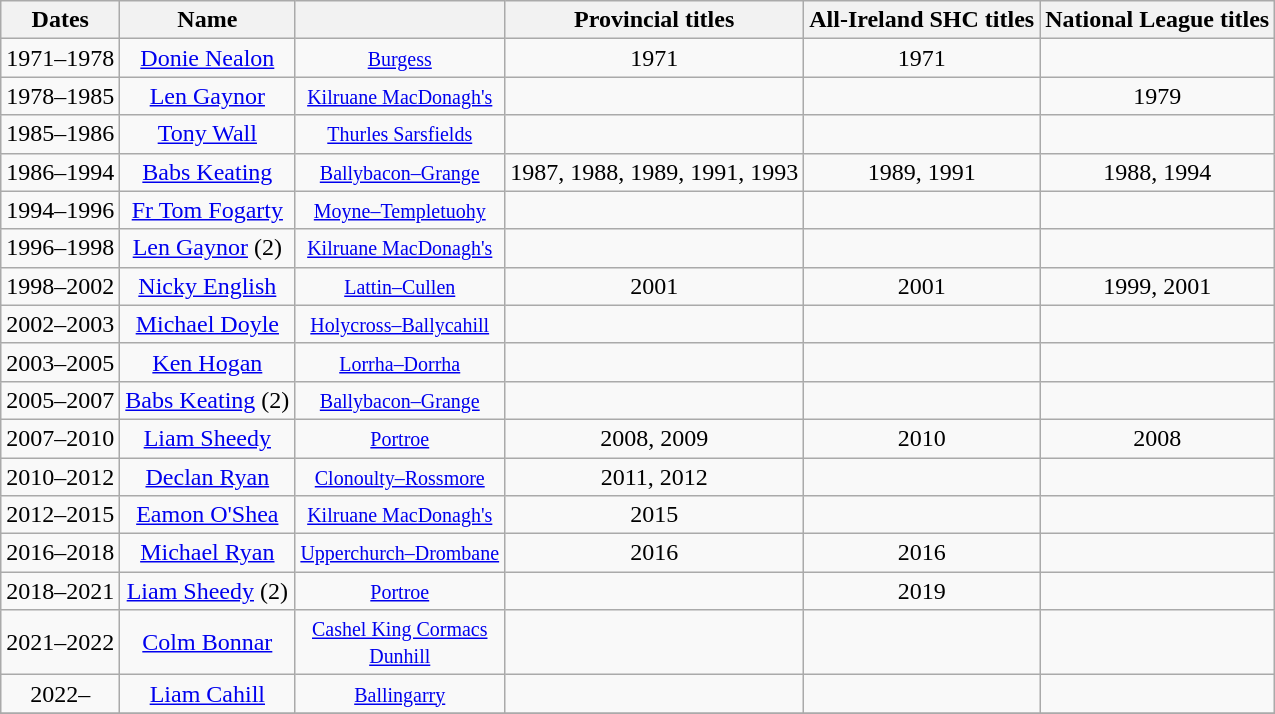<table class="wikitable sortable" style="text-align: center;">
<tr>
<th>Dates</th>
<th>Name</th>
<th></th>
<th>Provincial titles</th>
<th>All-Ireland SHC titles</th>
<th>National League titles</th>
</tr>
<tr>
<td>1971–1978</td>
<td><a href='#'>Donie Nealon</a></td>
<td><small><a href='#'>Burgess</a></small></td>
<td>1971</td>
<td>1971</td>
<td></td>
</tr>
<tr>
<td>1978–1985</td>
<td><a href='#'>Len Gaynor</a></td>
<td><small><a href='#'>Kilruane MacDonagh's</a></small></td>
<td></td>
<td></td>
<td>1979</td>
</tr>
<tr>
<td>1985–1986</td>
<td><a href='#'>Tony Wall</a></td>
<td><small><a href='#'>Thurles Sarsfields</a></small></td>
<td></td>
<td></td>
<td></td>
</tr>
<tr>
<td>1986–1994</td>
<td><a href='#'>Babs Keating</a></td>
<td><small><a href='#'>Ballybacon–Grange</a></small></td>
<td>1987, 1988, 1989, 1991, 1993</td>
<td>1989, 1991</td>
<td>1988, 1994</td>
</tr>
<tr>
<td>1994–1996</td>
<td><a href='#'>Fr Tom Fogarty</a></td>
<td><small><a href='#'>Moyne–Templetuohy</a></small></td>
<td></td>
<td></td>
<td></td>
</tr>
<tr>
<td>1996–1998</td>
<td><a href='#'>Len Gaynor</a> (2)</td>
<td><small><a href='#'>Kilruane MacDonagh's</a></small></td>
<td></td>
<td></td>
<td></td>
</tr>
<tr>
<td>1998–2002</td>
<td><a href='#'>Nicky English</a></td>
<td><small><a href='#'>Lattin–Cullen</a></small></td>
<td>2001</td>
<td>2001</td>
<td>1999, 2001</td>
</tr>
<tr>
<td>2002–2003</td>
<td><a href='#'>Michael Doyle</a></td>
<td><small><a href='#'>Holycross–Ballycahill</a></small></td>
<td></td>
<td></td>
<td></td>
</tr>
<tr>
<td>2003–2005</td>
<td><a href='#'>Ken Hogan</a></td>
<td><small><a href='#'>Lorrha–Dorrha</a></small></td>
<td></td>
<td></td>
<td></td>
</tr>
<tr>
<td>2005–2007</td>
<td><a href='#'>Babs Keating</a> (2)</td>
<td><small><a href='#'>Ballybacon–Grange</a></small></td>
<td></td>
<td></td>
<td></td>
</tr>
<tr>
<td>2007–2010</td>
<td><a href='#'>Liam Sheedy</a></td>
<td><small><a href='#'>Portroe</a></small></td>
<td>2008, 2009</td>
<td>2010</td>
<td>2008</td>
</tr>
<tr>
<td>2010–2012</td>
<td><a href='#'>Declan Ryan</a></td>
<td><small><a href='#'>Clonoulty–Rossmore</a></small></td>
<td>2011, 2012</td>
<td></td>
<td></td>
</tr>
<tr>
<td>2012–2015</td>
<td><a href='#'>Eamon O'Shea</a></td>
<td><small><a href='#'>Kilruane MacDonagh's</a></small></td>
<td>2015</td>
<td></td>
<td></td>
</tr>
<tr>
<td>2016–2018</td>
<td><a href='#'>Michael Ryan</a></td>
<td><small><a href='#'>Upperchurch–Drombane</a></small></td>
<td>2016</td>
<td>2016</td>
<td></td>
</tr>
<tr>
<td>2018–2021</td>
<td><a href='#'>Liam Sheedy</a> (2)</td>
<td><small><a href='#'>Portroe</a></small></td>
<td></td>
<td>2019</td>
<td></td>
</tr>
<tr>
<td>2021–2022</td>
<td><a href='#'>Colm Bonnar</a></td>
<td><small><a href='#'>Cashel King Cormacs</a></small><br><small><a href='#'>Dunhill</a></small></td>
<td></td>
<td></td>
<td></td>
</tr>
<tr>
<td>2022–</td>
<td><a href='#'>Liam Cahill</a></td>
<td><small><a href='#'>Ballingarry</a></small></td>
<td></td>
<td></td>
<td></td>
</tr>
<tr>
</tr>
</table>
